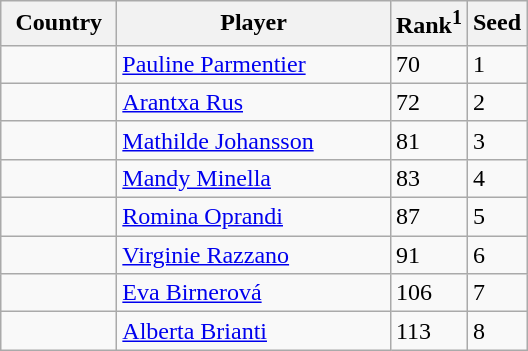<table class="sortable wikitable">
<tr>
<th width="70">Country</th>
<th width="175">Player</th>
<th>Rank<sup>1</sup></th>
<th>Seed</th>
</tr>
<tr>
<td></td>
<td><a href='#'>Pauline Parmentier</a></td>
<td>70</td>
<td>1</td>
</tr>
<tr>
<td></td>
<td><a href='#'>Arantxa Rus</a></td>
<td>72</td>
<td>2</td>
</tr>
<tr>
<td></td>
<td><a href='#'>Mathilde Johansson</a></td>
<td>81</td>
<td>3</td>
</tr>
<tr>
<td></td>
<td><a href='#'>Mandy Minella</a></td>
<td>83</td>
<td>4</td>
</tr>
<tr>
<td></td>
<td><a href='#'>Romina Oprandi</a></td>
<td>87</td>
<td>5</td>
</tr>
<tr>
<td></td>
<td><a href='#'>Virginie Razzano</a></td>
<td>91</td>
<td>6</td>
</tr>
<tr>
<td></td>
<td><a href='#'>Eva Birnerová</a></td>
<td>106</td>
<td>7</td>
</tr>
<tr>
<td></td>
<td><a href='#'>Alberta Brianti</a></td>
<td>113</td>
<td>8</td>
</tr>
</table>
